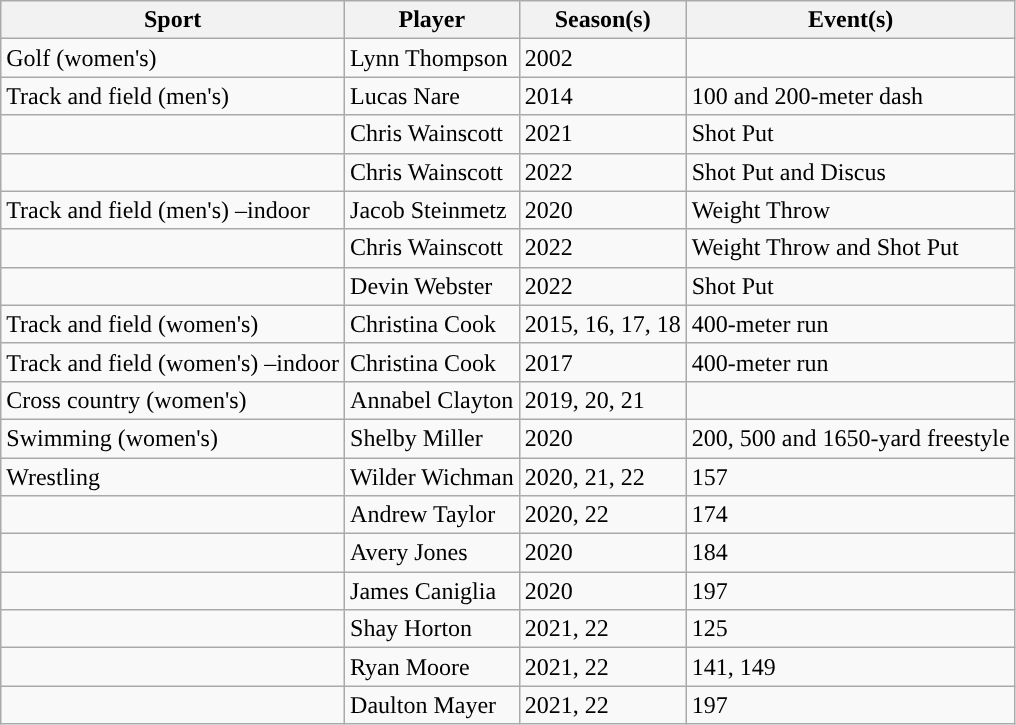<table class="wikitable"; style= "text-align: ">
<tr>
<th>Sport</th>
<th>Player</th>
<th>Season(s)</th>
<th>Event(s)</th>
</tr>
<tr>
<td>Golf (women's)</td>
<td>Lynn Thompson</td>
<td>2002</td>
<td></td>
</tr>
<tr>
<td>Track and field (men's)</td>
<td>Lucas Nare</td>
<td>2014</td>
<td>100 and 200-meter dash</td>
</tr>
<tr>
<td></td>
<td>Chris Wainscott</td>
<td>2021</td>
<td>Shot Put</td>
</tr>
<tr>
<td></td>
<td>Chris Wainscott</td>
<td>2022</td>
<td>Shot Put and Discus</td>
</tr>
<tr>
<td>Track and field (men's) –indoor</td>
<td>Jacob Steinmetz</td>
<td>2020</td>
<td>Weight Throw</td>
</tr>
<tr>
<td></td>
<td>Chris Wainscott</td>
<td>2022</td>
<td>Weight Throw and Shot Put</td>
</tr>
<tr>
<td></td>
<td>Devin Webster</td>
<td>2022</td>
<td>Shot Put</td>
</tr>
<tr>
<td>Track and field (women's)</td>
<td>Christina Cook</td>
<td>2015, 16, 17, 18</td>
<td>400-meter run</td>
</tr>
<tr>
<td>Track and field (women's) –indoor</td>
<td>Christina Cook</td>
<td>2017</td>
<td>400-meter run</td>
</tr>
<tr>
<td>Cross country (women's)</td>
<td>Annabel Clayton</td>
<td>2019, 20, 21</td>
<td></td>
</tr>
<tr>
<td>Swimming (women's)</td>
<td>Shelby Miller</td>
<td>2020</td>
<td>200, 500 and 1650-yard freestyle</td>
</tr>
<tr>
<td>Wrestling</td>
<td>Wilder Wichman</td>
<td>2020, 21, 22</td>
<td>157</td>
</tr>
<tr>
<td></td>
<td>Andrew Taylor</td>
<td>2020, 22</td>
<td>174</td>
</tr>
<tr>
<td></td>
<td>Avery Jones</td>
<td>2020</td>
<td>184</td>
</tr>
<tr>
<td></td>
<td>James Caniglia</td>
<td>2020</td>
<td>197</td>
</tr>
<tr>
<td></td>
<td>Shay Horton</td>
<td>2021, 22</td>
<td>125</td>
</tr>
<tr>
<td></td>
<td>Ryan Moore</td>
<td>2021, 22</td>
<td>141, 149</td>
</tr>
<tr>
<td></td>
<td>Daulton Mayer</td>
<td>2021, 22</td>
<td>197</td>
</tr>
</table>
